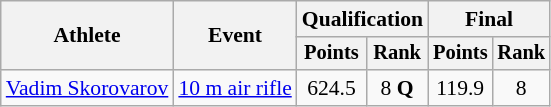<table class=wikitable style=font-size:90%;text-align:center>
<tr>
<th rowspan="2">Athlete</th>
<th rowspan="2">Event</th>
<th colspan=2>Qualification</th>
<th colspan=2>Final</th>
</tr>
<tr style="font-size:95%">
<th>Points</th>
<th>Rank</th>
<th>Points</th>
<th>Rank</th>
</tr>
<tr>
<td align=left><a href='#'>Vadim Skorovarov</a></td>
<td align=left><a href='#'>10 m air rifle</a></td>
<td>624.5</td>
<td>8 <strong>Q</strong></td>
<td>119.9</td>
<td>8</td>
</tr>
</table>
